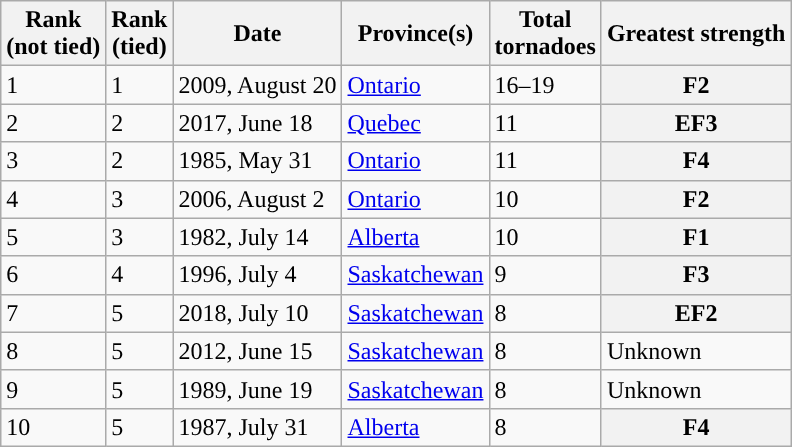<table class="wikitable mw-collapsible">
<tr>
<th>Rank<br>(not tied)</th>
<th>Rank<br>(tied)</th>
<th>Date</th>
<th>Province(s)</th>
<th>Total<br>tornadoes</th>
<th>Greatest strength</th>
</tr>
<tr>
<td>1</td>
<td>1</td>
<td>2009, August 20</td>
<td><a href='#'>Ontario</a></td>
<td>16–19</td>
<th style="background-color:#">F2</th>
</tr>
<tr>
<td>2</td>
<td>2</td>
<td>2017, June 18</td>
<td><a href='#'>Quebec</a></td>
<td>11</td>
<th style="background-color:#">EF3</th>
</tr>
<tr>
<td>3</td>
<td>2</td>
<td>1985, May 31</td>
<td><a href='#'>Ontario</a></td>
<td>11</td>
<th style="background-color:#">F4</th>
</tr>
<tr>
<td>4</td>
<td>3</td>
<td>2006, August 2</td>
<td><a href='#'>Ontario</a></td>
<td>10</td>
<th style="background-color:#">F2</th>
</tr>
<tr>
<td>5</td>
<td>3</td>
<td>1982, July 14</td>
<td><a href='#'>Alberta</a></td>
<td>10</td>
<th style="background-color:#">F1</th>
</tr>
<tr>
<td>6</td>
<td>4</td>
<td>1996, July 4</td>
<td><a href='#'>Saskatchewan</a></td>
<td>9</td>
<th style="background-color:#">F3</th>
</tr>
<tr>
<td>7</td>
<td>5</td>
<td>2018, July 10</td>
<td><a href='#'>Saskatchewan</a></td>
<td>8</td>
<th style="background-color:#">EF2</th>
</tr>
<tr>
<td>8</td>
<td>5</td>
<td>2012, June 15</td>
<td><a href='#'>Saskatchewan</a></td>
<td>8</td>
<td>Unknown</td>
</tr>
<tr>
<td>9</td>
<td>5</td>
<td>1989, June 19</td>
<td><a href='#'>Saskatchewan</a></td>
<td>8</td>
<td>Unknown</td>
</tr>
<tr>
<td>10</td>
<td>5</td>
<td>1987, July 31</td>
<td><a href='#'>Alberta</a></td>
<td>8</td>
<th style="background-color:#">F4</th>
</tr>
</table>
